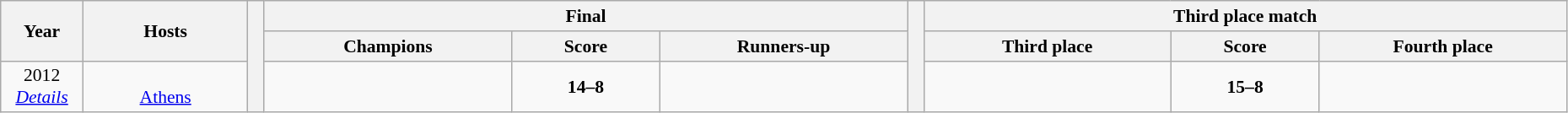<table class="wikitable" style="font-size:90%; width: 98%; text-align: center;">
<tr>
<th rowspan=2 width=5%>Year</th>
<th rowspan=2 width=10%>Hosts</th>
<th width=1% rowspan=3 bgcolor=ffffff></th>
<th colspan=3>Final</th>
<th width=1% rowspan=3 bgcolor=ffffff></th>
<th colspan=3>Third place match</th>
</tr>
<tr bgcolor=#EFEFEF>
<th width=15%>Champions</th>
<th width=9%>Score</th>
<th width=15%>Runners-up</th>
<th width=15%>Third place</th>
<th width=9%>Score</th>
<th width=15%>Fourth place</th>
</tr>
<tr>
<td>2012<br><em><a href='#'>Details</a></em></td>
<td><br><a href='#'>Athens</a></td>
<td><strong></strong></td>
<td><strong>14–8</strong></td>
<td></td>
<td></td>
<td><strong>15–8</strong></td>
<td></td>
</tr>
</table>
